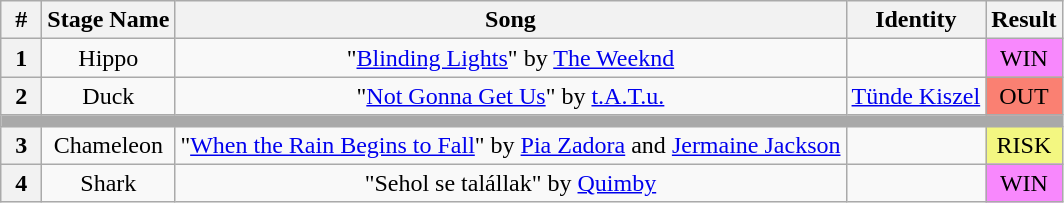<table class="wikitable" style="text-align:center">
<tr>
<th style="width:20px">#</th>
<th>Stage Name</th>
<th>Song</th>
<th>Identity</th>
<th>Result</th>
</tr>
<tr>
<th>1</th>
<td>Hippo</td>
<td>"<a href='#'>Blinding Lights</a>" by <a href='#'>The Weeknd</a></td>
<td></td>
<td bgcolor="F888FD">WIN</td>
</tr>
<tr>
<th>2</th>
<td>Duck</td>
<td>"<a href='#'>Not Gonna Get Us</a>" by <a href='#'>t.A.T.u.</a></td>
<td><a href='#'>Tünde Kiszel</a></td>
<td bgcolor="salmon">OUT</td>
</tr>
<tr>
<th colspan="5" style="background:darkgrey"></th>
</tr>
<tr>
<th>3</th>
<td>Chameleon</td>
<td>"<a href='#'>When the Rain Begins to Fall</a>" by <a href='#'>Pia Zadora</a> and <a href='#'>Jermaine Jackson</a></td>
<td></td>
<td bgcolor="F3F781">RISK</td>
</tr>
<tr>
<th>4</th>
<td>Shark</td>
<td>"Sehol se talállak" by <a href='#'>Quimby</a></td>
<td></td>
<td bgcolor="F888FD">WIN</td>
</tr>
</table>
